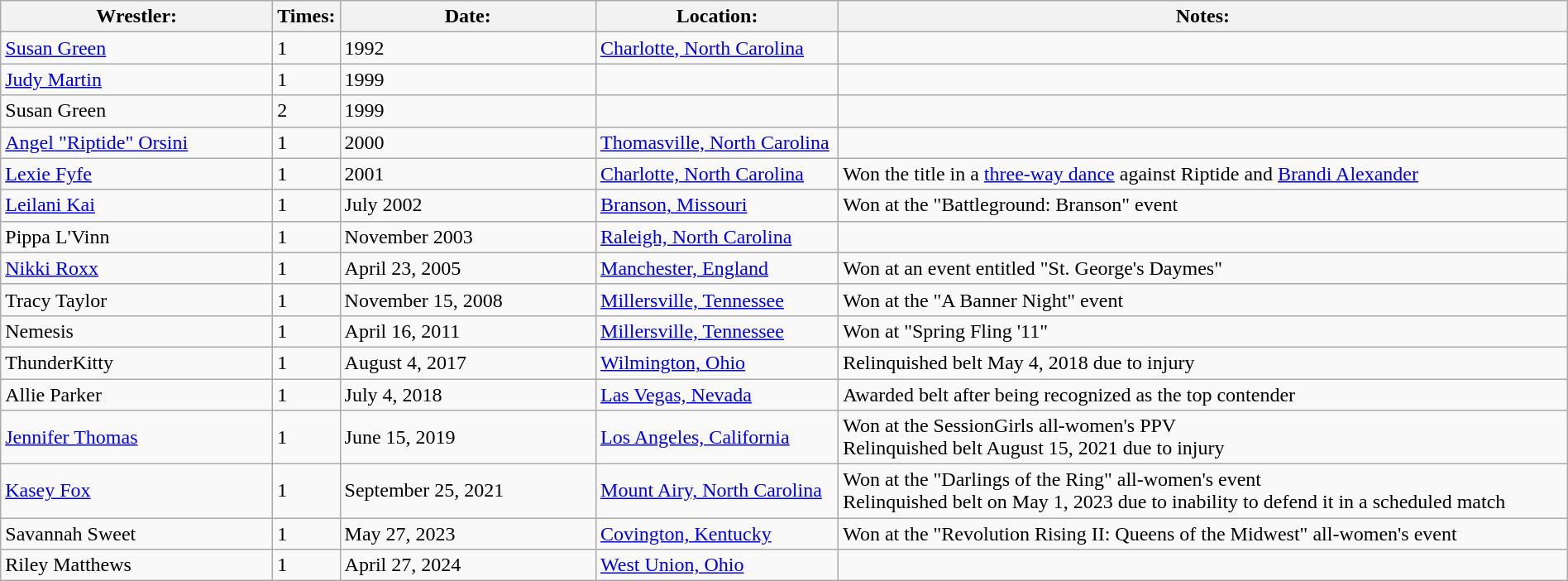<table class="wikitable" width=100%>
<tr>
<th width=18%>Wrestler:</th>
<th width=0%>Times:</th>
<th width=17%>Date:</th>
<th width=16%>Location:</th>
<th width=49%>Notes:</th>
</tr>
<tr>
<td><a href='#'>Susan Green</a></td>
<td>1</td>
<td>1992</td>
<td><a href='#'>Charlotte, North Carolina</a></td>
<td></td>
</tr>
<tr>
<td><a href='#'>Judy Martin</a></td>
<td>1</td>
<td>1999</td>
<td></td>
<td></td>
</tr>
<tr>
<td>Susan Green</td>
<td>2</td>
<td>1999</td>
<td></td>
<td></td>
</tr>
<tr>
<td><a href='#'>Angel "Riptide" Orsini</a></td>
<td>1</td>
<td>2000</td>
<td><a href='#'>Thomasville, North Carolina</a></td>
<td></td>
</tr>
<tr>
<td><a href='#'>Lexie Fyfe</a></td>
<td>1</td>
<td>2001</td>
<td><a href='#'>Charlotte, North Carolina</a></td>
<td>Won the title in a <a href='#'>three-way dance</a> against Riptide and <a href='#'>Brandi Alexander</a></td>
</tr>
<tr>
<td><a href='#'>Leilani Kai</a></td>
<td>1</td>
<td>July 2002</td>
<td><a href='#'>Branson, Missouri</a></td>
<td>Won at the "Battleground: Branson" event</td>
</tr>
<tr>
<td>Pippa L'Vinn</td>
<td>1</td>
<td>November 2003</td>
<td><a href='#'>Raleigh, North Carolina</a></td>
<td></td>
</tr>
<tr>
<td><a href='#'>Nikki Roxx</a></td>
<td>1</td>
<td>April 23, 2005</td>
<td><a href='#'>Manchester, England</a></td>
<td>Won at an event entitled "St. George's Daymes"</td>
</tr>
<tr>
<td>Tracy Taylor</td>
<td>1</td>
<td>November 15, 2008</td>
<td><a href='#'>Millersville, Tennessee</a></td>
<td>Won at the "A Banner Night" event</td>
</tr>
<tr>
<td>Nemesis</td>
<td>1</td>
<td>April 16, 2011</td>
<td><a href='#'>Millersville, Tennessee</a></td>
<td>Won at "Spring Fling '11"</td>
</tr>
<tr>
<td>ThunderKitty</td>
<td>1</td>
<td>August 4, 2017</td>
<td><a href='#'>Wilmington, Ohio</a></td>
<td>Relinquished belt May 4, 2018 due to injury</td>
</tr>
<tr>
<td>Allie Parker</td>
<td>1</td>
<td>July 4, 2018</td>
<td><a href='#'>Las Vegas, Nevada</a></td>
<td>Awarded belt after being recognized as the top contender</td>
</tr>
<tr>
<td><a href='#'>Jennifer Thomas</a></td>
<td>1</td>
<td>June 15, 2019</td>
<td><a href='#'>Los Angeles, California</a></td>
<td>Won at the SessionGirls all-women's PPV<br>Relinquished belt August 15, 2021 due to injury</td>
</tr>
<tr>
<td><a href='#'>Kasey Fox</a></td>
<td>1</td>
<td>September 25, 2021</td>
<td><a href='#'>Mount Airy, North Carolina</a></td>
<td>Won at the "Darlings of the Ring" all-women's event<br>Relinquished belt on May 1, 2023 due to inability to defend it in a scheduled match</td>
</tr>
<tr>
<td>Savannah Sweet</td>
<td>1</td>
<td>May 27, 2023</td>
<td><a href='#'>Covington, Kentucky</a></td>
<td>Won at the "Revolution Rising II: Queens of the Midwest" all-women's event</td>
</tr>
<tr>
<td>Riley Matthews</td>
<td>1</td>
<td>April 27, 2024</td>
<td><a href='#'>West Union, Ohio</a></td>
</tr>
</table>
